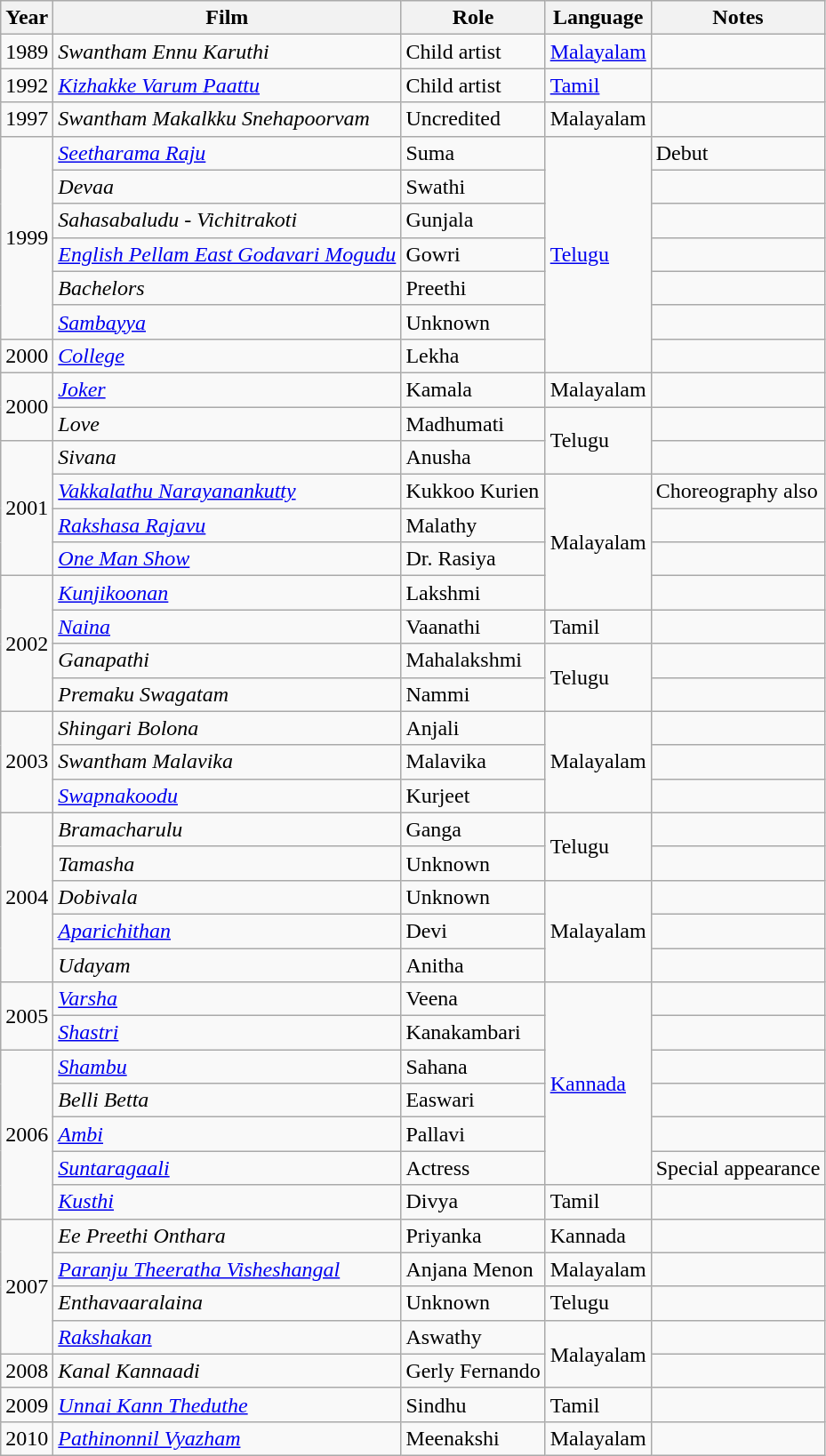<table Class="wikitable">
<tr>
<th>Year</th>
<th>Film</th>
<th>Role</th>
<th>Language</th>
<th>Notes</th>
</tr>
<tr>
<td>1989</td>
<td><em>Swantham Ennu Karuthi</em></td>
<td>Child artist</td>
<td><a href='#'>Malayalam</a></td>
<td></td>
</tr>
<tr>
<td>1992</td>
<td><em><a href='#'>Kizhakke Varum Paattu</a></em></td>
<td>Child artist</td>
<td><a href='#'>Tamil</a></td>
<td></td>
</tr>
<tr>
<td>1997</td>
<td><em>Swantham Makalkku Snehapoorvam</em></td>
<td>Uncredited</td>
<td>Malayalam</td>
<td></td>
</tr>
<tr>
<td rowspan="6">1999</td>
<td><em><a href='#'>Seetharama Raju</a></em></td>
<td>Suma</td>
<td rowspan="7"><a href='#'>Telugu</a></td>
<td>Debut</td>
</tr>
<tr>
<td><em>Devaa</em></td>
<td>Swathi</td>
<td></td>
</tr>
<tr>
<td><em>Sahasabaludu - Vichitrakoti</em></td>
<td>Gunjala</td>
<td></td>
</tr>
<tr>
<td><em><a href='#'>English Pellam East Godavari Mogudu</a></em></td>
<td>Gowri</td>
<td></td>
</tr>
<tr>
<td><em>Bachelors</em></td>
<td>Preethi</td>
<td></td>
</tr>
<tr>
<td><a href='#'><em>Sambayya</em></a></td>
<td>Unknown</td>
<td></td>
</tr>
<tr>
<td>2000</td>
<td><a href='#'><em>College</em></a></td>
<td>Lekha</td>
<td></td>
</tr>
<tr>
<td Rowspan=2>2000</td>
<td><em><a href='#'>Joker</a></em></td>
<td>Kamala</td>
<td>Malayalam</td>
<td></td>
</tr>
<tr>
<td><em>Love</em></td>
<td>Madhumati</td>
<td rowspan="2">Telugu</td>
<td></td>
</tr>
<tr>
<td Rowspan=4>2001</td>
<td><em>Sivana</em></td>
<td>Anusha</td>
<td></td>
</tr>
<tr>
<td><em><a href='#'>Vakkalathu Narayanankutty</a></em></td>
<td>Kukkoo Kurien</td>
<td rowspan="4">Malayalam</td>
<td>Choreography also</td>
</tr>
<tr>
<td><em><a href='#'>Rakshasa Rajavu</a></em></td>
<td>Malathy</td>
<td></td>
</tr>
<tr>
<td><em><a href='#'>One Man Show</a></em></td>
<td>Dr. Rasiya</td>
<td></td>
</tr>
<tr>
<td Rowspan=4>2002</td>
<td><em><a href='#'>Kunjikoonan</a></em></td>
<td>Lakshmi</td>
<td></td>
</tr>
<tr>
<td><em><a href='#'>Naina</a></em></td>
<td>Vaanathi</td>
<td>Tamil</td>
<td></td>
</tr>
<tr>
<td><em>Ganapathi</em></td>
<td>Mahalakshmi</td>
<td rowspan="2">Telugu</td>
<td></td>
</tr>
<tr>
<td><em>Premaku Swagatam </em></td>
<td>Nammi</td>
<td></td>
</tr>
<tr>
<td Rowspan=3>2003</td>
<td><em>Shingari Bolona </em></td>
<td>Anjali</td>
<td rowspan="3">Malayalam</td>
<td></td>
</tr>
<tr>
<td><em>Swantham Malavika </em></td>
<td>Malavika</td>
<td></td>
</tr>
<tr>
<td><em><a href='#'>Swapnakoodu</a></em></td>
<td>Kurjeet</td>
<td></td>
</tr>
<tr>
<td Rowspan=5>2004</td>
<td><em>Bramacharulu</em></td>
<td>Ganga</td>
<td rowspan="2">Telugu</td>
<td></td>
</tr>
<tr>
<td><em>Tamasha</em></td>
<td>Unknown</td>
<td></td>
</tr>
<tr>
<td><em>Dobivala</em></td>
<td>Unknown</td>
<td rowspan="3">Malayalam</td>
<td></td>
</tr>
<tr>
<td><em><a href='#'>Aparichithan</a></em></td>
<td>Devi</td>
<td></td>
</tr>
<tr>
<td><em>Udayam</em></td>
<td>Anitha</td>
<td></td>
</tr>
<tr>
<td Rowspan=2>2005</td>
<td><em><a href='#'>Varsha</a></em></td>
<td>Veena</td>
<td rowspan="6"><a href='#'>Kannada</a></td>
<td></td>
</tr>
<tr>
<td><em><a href='#'>Shastri</a></em></td>
<td>Kanakambari</td>
<td></td>
</tr>
<tr>
<td Rowspan=5>2006</td>
<td><em><a href='#'>Shambu</a></em></td>
<td>Sahana</td>
<td></td>
</tr>
<tr>
<td><em>Belli Betta </em></td>
<td>Easwari</td>
<td></td>
</tr>
<tr>
<td><em><a href='#'>Ambi</a> </em></td>
<td>Pallavi</td>
<td></td>
</tr>
<tr>
<td><em><a href='#'>Suntaragaali</a></em></td>
<td>Actress</td>
<td>Special appearance</td>
</tr>
<tr>
<td><em><a href='#'>Kusthi</a></em></td>
<td>Divya</td>
<td>Tamil</td>
<td></td>
</tr>
<tr>
<td Rowspan=4>2007</td>
<td><em>Ee Preethi Onthara </em></td>
<td>Priyanka</td>
<td>Kannada</td>
<td></td>
</tr>
<tr>
<td><em><a href='#'>Paranju Theeratha Visheshangal</a></em></td>
<td>Anjana Menon</td>
<td>Malayalam</td>
<td></td>
</tr>
<tr>
<td><em>Enthavaaralaina</em></td>
<td>Unknown</td>
<td>Telugu</td>
<td></td>
</tr>
<tr>
<td><em><a href='#'>Rakshakan</a></em></td>
<td>Aswathy</td>
<td rowspan="2">Malayalam</td>
<td></td>
</tr>
<tr>
<td>2008</td>
<td><em> Kanal Kannaadi</em></td>
<td>Gerly Fernando</td>
<td></td>
</tr>
<tr>
<td>2009</td>
<td><em><a href='#'>Unnai Kann Theduthe</a></em></td>
<td>Sindhu</td>
<td>Tamil</td>
<td></td>
</tr>
<tr>
<td>2010</td>
<td><em><a href='#'>Pathinonnil Vyazham</a></em></td>
<td>Meenakshi</td>
<td>Malayalam</td>
<td></td>
</tr>
</table>
